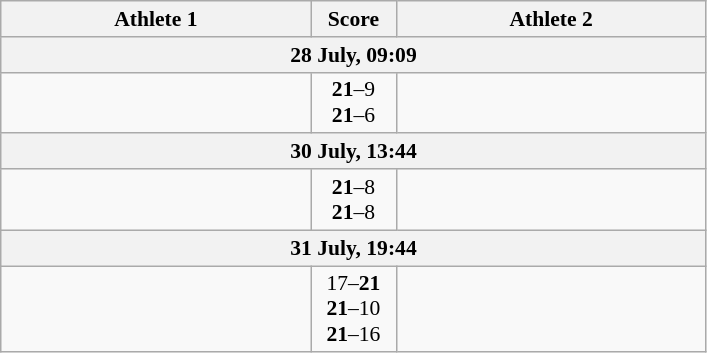<table class="wikitable" style="text-align: center; font-size:90% ">
<tr>
<th align="right" width="200">Athlete 1</th>
<th width="50">Score</th>
<th align="left" width="200">Athlete 2</th>
</tr>
<tr>
<th colspan=3>28 July, 09:09</th>
</tr>
<tr>
<td align=right><strong></strong></td>
<td align=center><strong>21</strong>–9<br><strong>21</strong>–6</td>
<td align=left></td>
</tr>
<tr>
<th colspan=3>30 July, 13:44</th>
</tr>
<tr>
<td align=right><strong></strong></td>
<td align=center><strong>21</strong>–8<br><strong>21</strong>–8</td>
<td align=left></td>
</tr>
<tr>
<th colspan=3>31 July, 19:44</th>
</tr>
<tr>
<td align=right><strong></strong></td>
<td align=center>17–<strong>21</strong><br><strong>21</strong>–10<br><strong>21</strong>–16</td>
<td align=left></td>
</tr>
</table>
